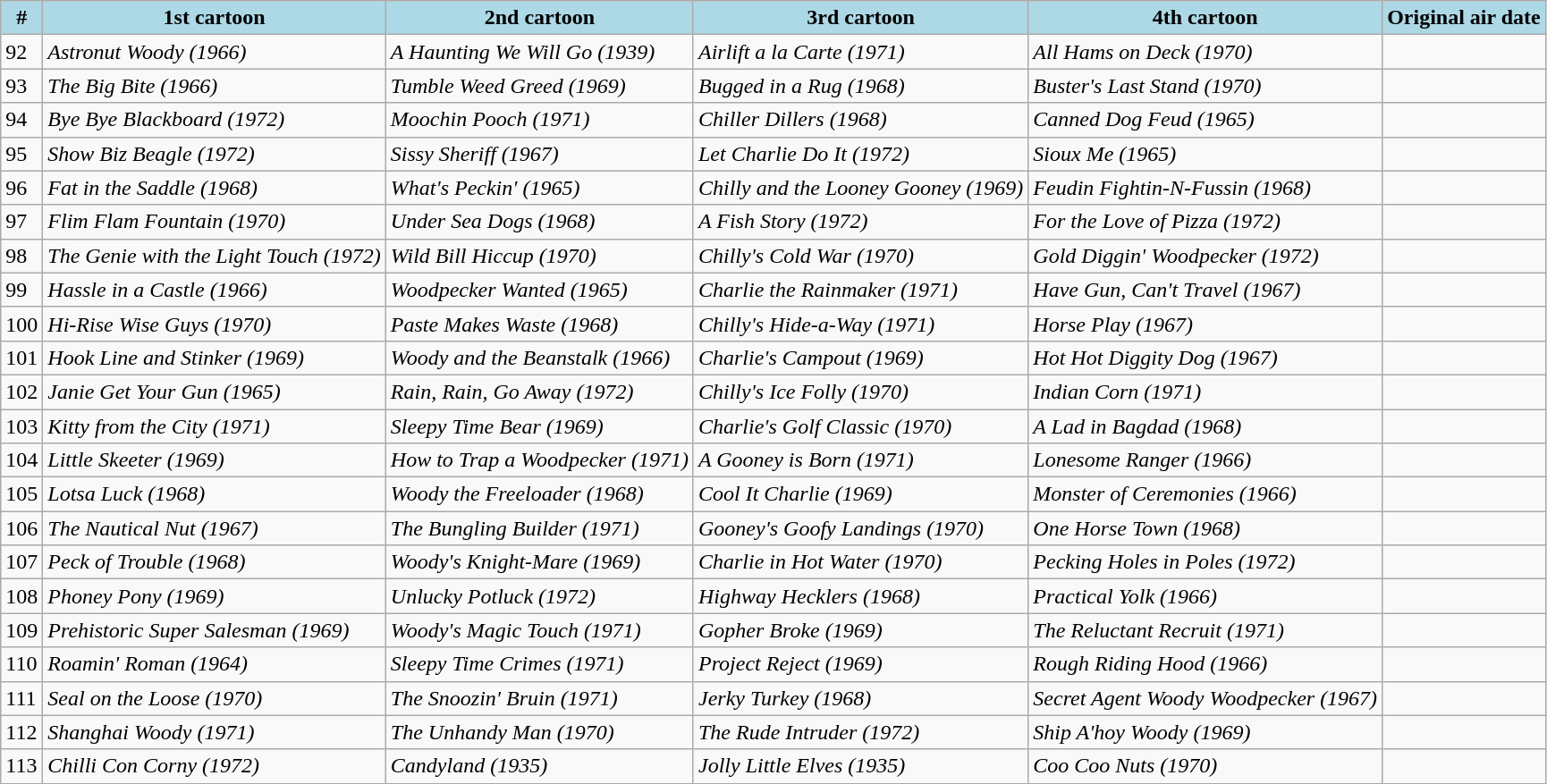<table class="wikitable">
<tr>
<th style="background:lightblue;">#</th>
<th style="background:lightblue;">1st cartoon</th>
<th style="background:lightblue;">2nd cartoon</th>
<th style="background:lightblue;">3rd cartoon</th>
<th style="background:lightblue;">4th cartoon</th>
<th style="background:lightblue;">Original air date</th>
</tr>
<tr>
<td>92</td>
<td><em>Astronut Woody (1966)</em></td>
<td><em>A Haunting We Will Go (1939)</em></td>
<td><em>Airlift a la Carte (1971)</em></td>
<td><em>All Hams on Deck (1970)</em></td>
<td></td>
</tr>
<tr>
<td>93</td>
<td><em>The Big Bite (1966)</em></td>
<td><em>Tumble Weed Greed (1969)</em></td>
<td><em>Bugged in a Rug (1968)</em></td>
<td><em>Buster's Last Stand (1970)</em></td>
<td></td>
</tr>
<tr>
<td>94</td>
<td><em>Bye Bye Blackboard (1972)</em></td>
<td><em>Moochin Pooch (1971)</em></td>
<td><em>Chiller Dillers (1968)</em></td>
<td><em>Canned Dog Feud (1965)</em></td>
<td></td>
</tr>
<tr>
<td>95</td>
<td><em>Show Biz Beagle (1972)</em></td>
<td><em>Sissy Sheriff (1967)</em></td>
<td><em>Let Charlie Do It (1972)</em></td>
<td><em>Sioux Me (1965)</em></td>
<td></td>
</tr>
<tr>
<td>96</td>
<td><em>Fat in the Saddle (1968)</em></td>
<td><em>What's Peckin' (1965)</em></td>
<td><em>Chilly and the Looney Gooney  (1969)</em></td>
<td><em>Feudin Fightin-N-Fussin (1968)</em></td>
<td></td>
</tr>
<tr>
<td>97</td>
<td><em>Flim Flam Fountain (1970)</em></td>
<td><em>Under Sea Dogs (1968)</em></td>
<td><em>A Fish Story (1972)</em></td>
<td><em>For the Love of Pizza (1972)</em></td>
<td></td>
</tr>
<tr>
<td>98</td>
<td><em>The Genie with the Light Touch (1972)</em></td>
<td><em>Wild Bill Hiccup (1970)</em></td>
<td><em>Chilly's Cold War (1970)</em></td>
<td><em>Gold Diggin' Woodpecker (1972)</em></td>
<td></td>
</tr>
<tr>
<td>99</td>
<td><em>Hassle in a Castle (1966)</em></td>
<td><em>Woodpecker Wanted (1965)</em></td>
<td><em>Charlie the Rainmaker (1971)</em></td>
<td><em>Have Gun, Can't Travel (1967)</em></td>
<td></td>
</tr>
<tr>
<td>100</td>
<td><em>Hi-Rise Wise Guys (1970)</em></td>
<td><em>Paste Makes Waste (1968)</em></td>
<td><em>Chilly's Hide-a-Way (1971)</em></td>
<td><em>Horse Play (1967)</em></td>
<td></td>
</tr>
<tr>
<td>101</td>
<td><em>Hook Line and Stinker (1969)</em></td>
<td><em>Woody and the Beanstalk (1966)</em></td>
<td><em>Charlie's Campout (1969)</em></td>
<td><em>Hot Hot Diggity Dog (1967)</em></td>
<td></td>
</tr>
<tr>
<td>102</td>
<td><em>Janie Get Your Gun (1965)</em></td>
<td><em>Rain, Rain, Go Away (1972)</em></td>
<td><em>Chilly's Ice Folly (1970)</em></td>
<td><em>Indian Corn (1971)</em></td>
<td></td>
</tr>
<tr>
<td>103</td>
<td><em>Kitty from the City (1971)</em></td>
<td><em>Sleepy Time Bear (1969)</em></td>
<td><em>Charlie's Golf Classic (1970)</em></td>
<td><em>A Lad in Bagdad (1968)</em></td>
<td></td>
</tr>
<tr>
<td>104</td>
<td><em>Little Skeeter (1969)</em></td>
<td><em>How to Trap a Woodpecker (1971)</em></td>
<td><em>A Gooney is Born (1971)</em></td>
<td><em>Lonesome Ranger (1966)</em></td>
<td></td>
</tr>
<tr>
<td>105</td>
<td><em>Lotsa Luck (1968)</em></td>
<td><em>Woody the Freeloader (1968)</em></td>
<td><em>Cool It Charlie (1969)</em></td>
<td><em>Monster of Ceremonies (1966)</em></td>
<td></td>
</tr>
<tr>
<td>106</td>
<td><em>The Nautical Nut (1967)</em></td>
<td><em>The Bungling Builder (1971)</em></td>
<td><em>Gooney's Goofy Landings (1970)</em></td>
<td><em>One Horse Town (1968)</em></td>
<td></td>
</tr>
<tr>
<td>107</td>
<td><em>Peck of Trouble (1968)</em></td>
<td><em>Woody's Knight-Mare (1969)</em></td>
<td><em>Charlie in Hot Water (1970)</em></td>
<td><em>Pecking Holes in Poles (1972)</em></td>
<td></td>
</tr>
<tr>
<td>108</td>
<td><em>Phoney Pony (1969)</em></td>
<td><em>Unlucky Potluck (1972)</em></td>
<td><em>Highway Hecklers (1968)</em></td>
<td><em>Practical Yolk (1966)</em></td>
<td></td>
</tr>
<tr>
<td>109</td>
<td><em>Prehistoric Super Salesman (1969)</em></td>
<td><em>Woody's Magic Touch (1971)</em></td>
<td><em>Gopher Broke (1969)</em></td>
<td><em>The Reluctant Recruit (1971)</em></td>
<td></td>
</tr>
<tr>
<td>110</td>
<td><em>Roamin' Roman (1964)</em></td>
<td><em>Sleepy Time Crimes (1971)</em></td>
<td><em>Project Reject (1969)</em></td>
<td><em>Rough Riding Hood (1966)</em></td>
<td></td>
</tr>
<tr>
<td>111</td>
<td><em>Seal on the Loose (1970)</em></td>
<td><em>The Snoozin' Bruin (1971)</em></td>
<td><em>Jerky Turkey (1968)</em></td>
<td><em>Secret Agent Woody Woodpecker  (1967)</em></td>
<td></td>
</tr>
<tr>
<td>112</td>
<td><em>Shanghai Woody (1971)</em></td>
<td><em>The Unhandy Man (1970)</em></td>
<td><em>The Rude Intruder (1972)</em></td>
<td><em>Ship A'hoy Woody (1969)</em></td>
<td></td>
</tr>
<tr>
<td>113</td>
<td><em>Chilli Con Corny (1972)</em></td>
<td><em>Candyland (1935)</em></td>
<td><em>Jolly Little Elves (1935)</em></td>
<td><em>Coo Coo Nuts (1970)</em></td>
<td></td>
</tr>
</table>
